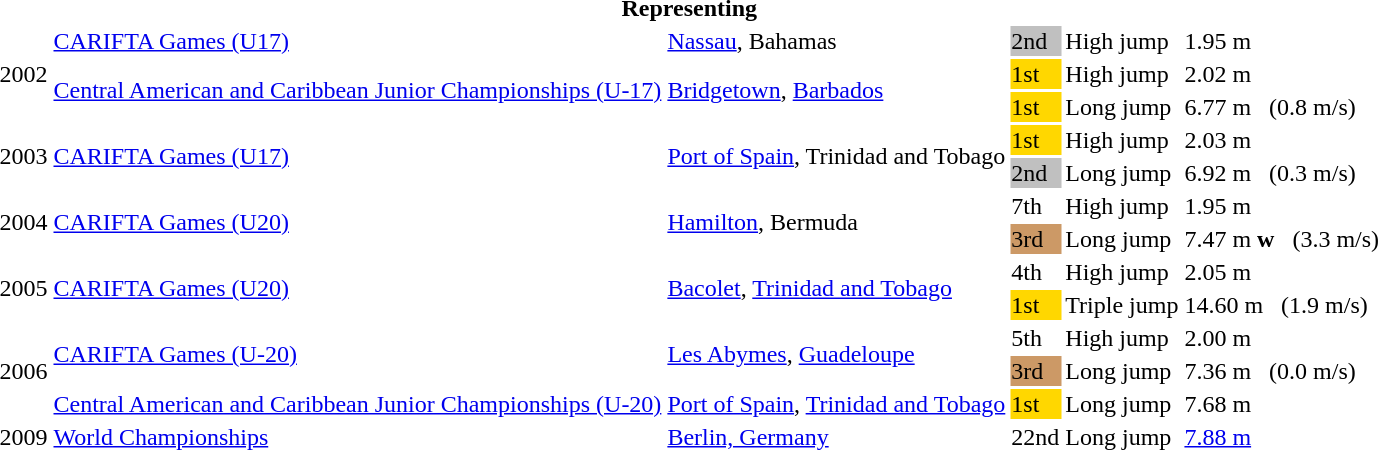<table>
<tr>
<th colspan="6">Representing </th>
</tr>
<tr>
<td rowspan = "3">2002</td>
<td><a href='#'>CARIFTA Games (U17)</a></td>
<td><a href='#'>Nassau</a>, Bahamas</td>
<td bgcolor=silver>2nd</td>
<td>High jump</td>
<td>1.95 m</td>
</tr>
<tr>
<td rowspan = "2"><a href='#'>Central American and Caribbean Junior Championships (U-17)</a></td>
<td rowspan = "2"><a href='#'>Bridgetown</a>, <a href='#'>Barbados</a></td>
<td bgcolor=gold>1st</td>
<td>High jump</td>
<td>2.02 m</td>
</tr>
<tr>
<td bgcolor=gold>1st</td>
<td>Long jump</td>
<td>6.77 m   (0.8 m/s)</td>
</tr>
<tr>
<td rowspan = "2">2003</td>
<td rowspan = "2"><a href='#'>CARIFTA Games (U17)</a></td>
<td rowspan = "2"><a href='#'>Port of Spain</a>, Trinidad and Tobago</td>
<td bgcolor=gold>1st</td>
<td>High jump</td>
<td>2.03 m</td>
</tr>
<tr>
<td bgcolor=silver>2nd</td>
<td>Long jump</td>
<td>6.92 m   (0.3 m/s)</td>
</tr>
<tr>
<td rowspan = "2">2004</td>
<td rowspan = "2"><a href='#'>CARIFTA Games (U20)</a></td>
<td rowspan = "2"><a href='#'>Hamilton</a>, Bermuda</td>
<td>7th</td>
<td>High jump</td>
<td>1.95 m</td>
</tr>
<tr>
<td bgcolor=cc9966>3rd</td>
<td>Long jump</td>
<td>7.47 m <strong>w</strong>   (3.3 m/s)</td>
</tr>
<tr>
<td rowspan = "2">2005</td>
<td rowspan = "2"><a href='#'>CARIFTA Games (U20)</a></td>
<td rowspan = "2"><a href='#'>Bacolet</a>, <a href='#'>Trinidad and Tobago</a></td>
<td>4th</td>
<td>High jump</td>
<td>2.05 m</td>
</tr>
<tr>
<td bgcolor=gold>1st</td>
<td>Triple jump</td>
<td>14.60 m   (1.9 m/s)</td>
</tr>
<tr>
<td rowspan = "3">2006</td>
<td rowspan = "2"><a href='#'>CARIFTA Games (U-20)</a></td>
<td rowspan = "2"><a href='#'>Les Abymes</a>, <a href='#'>Guadeloupe</a></td>
<td>5th</td>
<td>High jump</td>
<td>2.00 m</td>
</tr>
<tr>
<td bgcolor=cc9966>3rd</td>
<td>Long jump</td>
<td>7.36 m   (0.0 m/s)</td>
</tr>
<tr>
<td><a href='#'>Central American and Caribbean Junior Championships (U-20)</a></td>
<td><a href='#'>Port of Spain</a>, <a href='#'>Trinidad and Tobago</a></td>
<td bgcolor=gold>1st</td>
<td>Long jump</td>
<td>7.68 m</td>
</tr>
<tr>
<td>2009</td>
<td><a href='#'>World Championships</a></td>
<td><a href='#'>Berlin, Germany</a></td>
<td>22nd</td>
<td>Long jump</td>
<td><a href='#'>7.88 m</a></td>
</tr>
</table>
